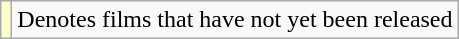<table class="wikitable">
<tr>
<td style="background:#ffc;"></td>
<td>Denotes films that have not yet been released</td>
</tr>
</table>
